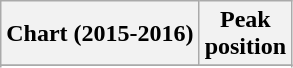<table class="wikitable sortable plainrowheaders" style="text-align:center">
<tr>
<th scope="col">Chart (2015-2016)</th>
<th scope="col">Peak<br> position</th>
</tr>
<tr>
</tr>
<tr>
</tr>
<tr>
</tr>
<tr>
</tr>
<tr>
</tr>
<tr>
</tr>
<tr>
</tr>
<tr>
</tr>
<tr>
</tr>
<tr>
</tr>
<tr>
</tr>
</table>
